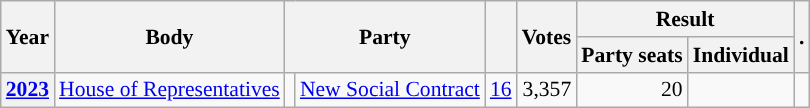<table class="wikitable plainrowheaders sortable" border=2 cellpadding=4 cellspacing=0 style="border: 1px #aaa solid; font-size: 90%; text-align:center;">
<tr>
<th scope="col" rowspan=2>Year</th>
<th scope="col" rowspan=2>Body</th>
<th scope="col" colspan=2 rowspan=2>Party</th>
<th scope="col" rowspan=2></th>
<th scope="col" rowspan=2>Votes</th>
<th scope="colgroup" colspan=2>Result</th>
<th scope="col" rowspan=2 class="unsortable">.</th>
</tr>
<tr>
<th scope="col">Party seats</th>
<th scope="col">Individual</th>
</tr>
<tr>
<th scope="row"><a href='#'>2023</a></th>
<td><a href='#'>House of Representatives</a></td>
<td style="background-color:"></td>
<td><a href='#'>New Social Contract</a></td>
<td style=text-align:right><a href='#'>16</a></td>
<td style=text-align:right>3,357</td>
<td style=text-align:right>20</td>
<td></td>
<td></td>
</tr>
</table>
